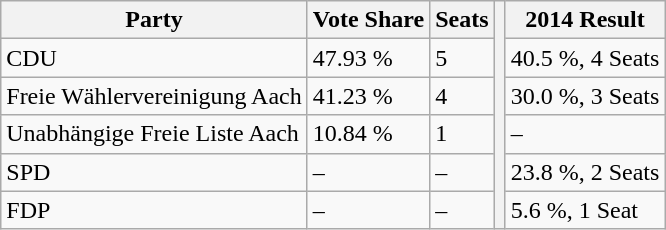<table class="wikitable">
<tr>
<th>Party</th>
<th>Vote Share</th>
<th>Seats</th>
<th rowspan="6"></th>
<th>2014 Result</th>
</tr>
<tr>
<td>CDU</td>
<td>47.93 %</td>
<td>5</td>
<td>40.5 %, 4 Seats</td>
</tr>
<tr>
<td>Freie Wählervereinigung Aach</td>
<td>41.23 %</td>
<td>4</td>
<td>30.0 %, 3 Seats</td>
</tr>
<tr>
<td>Unabhängige Freie Liste Aach</td>
<td>10.84 %</td>
<td>1</td>
<td>–</td>
</tr>
<tr>
<td>SPD</td>
<td>–</td>
<td>–</td>
<td>23.8 %, 2 Seats</td>
</tr>
<tr>
<td>FDP</td>
<td>–</td>
<td>–</td>
<td>5.6 %, 1 Seat</td>
</tr>
</table>
